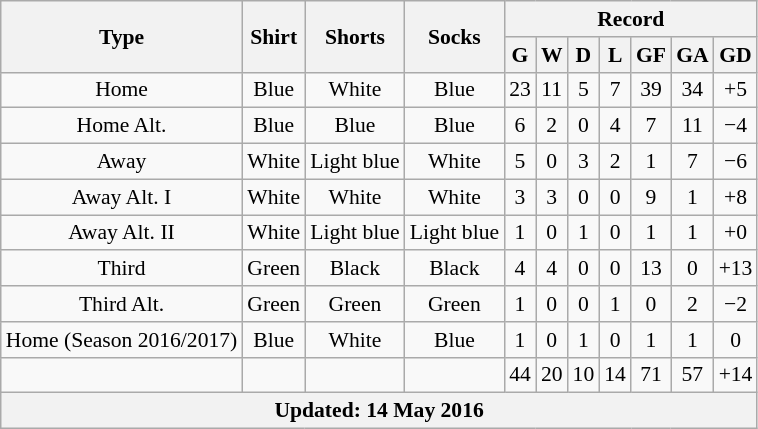<table class="wikitable" style="font-size:90%; text-align: center">
<tr>
<th rowspan="2">Type</th>
<th rowspan="2">Shirt</th>
<th rowspan="2">Shorts</th>
<th rowspan="2">Socks</th>
<th colspan="8">Record</th>
</tr>
<tr>
<th>G</th>
<th>W</th>
<th>D</th>
<th>L</th>
<th>GF</th>
<th>GA</th>
<th>GD</th>
</tr>
<tr>
<td>Home</td>
<td>Blue</td>
<td>White</td>
<td>Blue</td>
<td>23</td>
<td>11</td>
<td>5</td>
<td>7</td>
<td>39</td>
<td>34</td>
<td>+5</td>
</tr>
<tr>
<td>Home Alt.</td>
<td>Blue</td>
<td>Blue</td>
<td>Blue</td>
<td>6</td>
<td>2</td>
<td>0</td>
<td>4</td>
<td>7</td>
<td>11</td>
<td>−4</td>
</tr>
<tr>
<td>Away</td>
<td>White</td>
<td>Light blue</td>
<td>White</td>
<td>5</td>
<td>0</td>
<td>3</td>
<td>2</td>
<td>1</td>
<td>7</td>
<td>−6</td>
</tr>
<tr>
<td>Away Alt. I</td>
<td>White</td>
<td>White</td>
<td>White</td>
<td>3</td>
<td>3</td>
<td>0</td>
<td>0</td>
<td>9</td>
<td>1</td>
<td>+8</td>
</tr>
<tr>
<td>Away Alt. II</td>
<td>White</td>
<td>Light blue</td>
<td>Light blue</td>
<td>1</td>
<td>0</td>
<td>1</td>
<td>0</td>
<td>1</td>
<td>1</td>
<td>+0</td>
</tr>
<tr>
<td>Third</td>
<td>Green</td>
<td>Black</td>
<td>Black</td>
<td>4</td>
<td>4</td>
<td>0</td>
<td>0</td>
<td>13</td>
<td>0</td>
<td>+13</td>
</tr>
<tr>
<td>Third Alt.</td>
<td>Green</td>
<td>Green</td>
<td>Green</td>
<td>1</td>
<td>0</td>
<td>0</td>
<td>1</td>
<td>0</td>
<td>2</td>
<td>−2</td>
</tr>
<tr>
<td>Home (Season 2016/2017)</td>
<td>Blue</td>
<td>White</td>
<td>Blue</td>
<td>1</td>
<td>0</td>
<td>1</td>
<td>0</td>
<td>1</td>
<td>1</td>
<td>0</td>
</tr>
<tr>
<td></td>
<td></td>
<td></td>
<td></td>
<td>44</td>
<td>20</td>
<td>10</td>
<td>14</td>
<td>71</td>
<td>57</td>
<td>+14</td>
</tr>
<tr>
<th colspan="14">Updated: 14 May 2016</th>
</tr>
</table>
